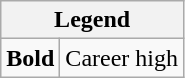<table class="wikitable mw-collapsible mw-collapsed">
<tr>
<th colspan="2">Legend</th>
</tr>
<tr>
<td><strong>Bold</strong></td>
<td>Career high</td>
</tr>
</table>
